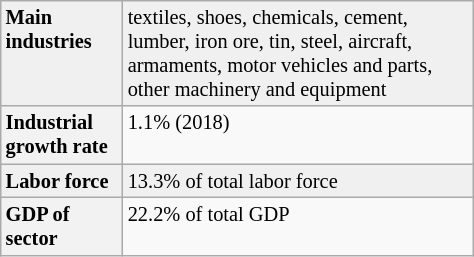<table width="25%" style="toc: 25em; font-size: 85%; lucida grande, sans-serif; text-align: left;" class="wikitable floatright">
<tr>
<th style="background:#f0f0f0; text-align:left; vertical-align:top">Main industries</th>
<td style="background:#f0f0f0; vertical-align:top">textiles, shoes, chemicals, cement, lumber, iron ore, tin, steel, aircraft, armaments, motor vehicles and parts, other machinery and equipment</td>
</tr>
<tr>
<th style="text-align:left; vertical-align:top">Industrial growth rate</th>
<td style="vertical-align:top">1.1% (2018)</td>
</tr>
<tr>
<th style="background:#f0f0f0; text-align:left; vertical-align:top">Labor force</th>
<td style="background:#f0f0f0; vertical-align:top">13.3% of total labor force</td>
</tr>
<tr>
<th style="text-align:left; vertical-align:top">GDP of sector</th>
<td style="vertical-align:top">22.2% of total GDP</td>
</tr>
</table>
